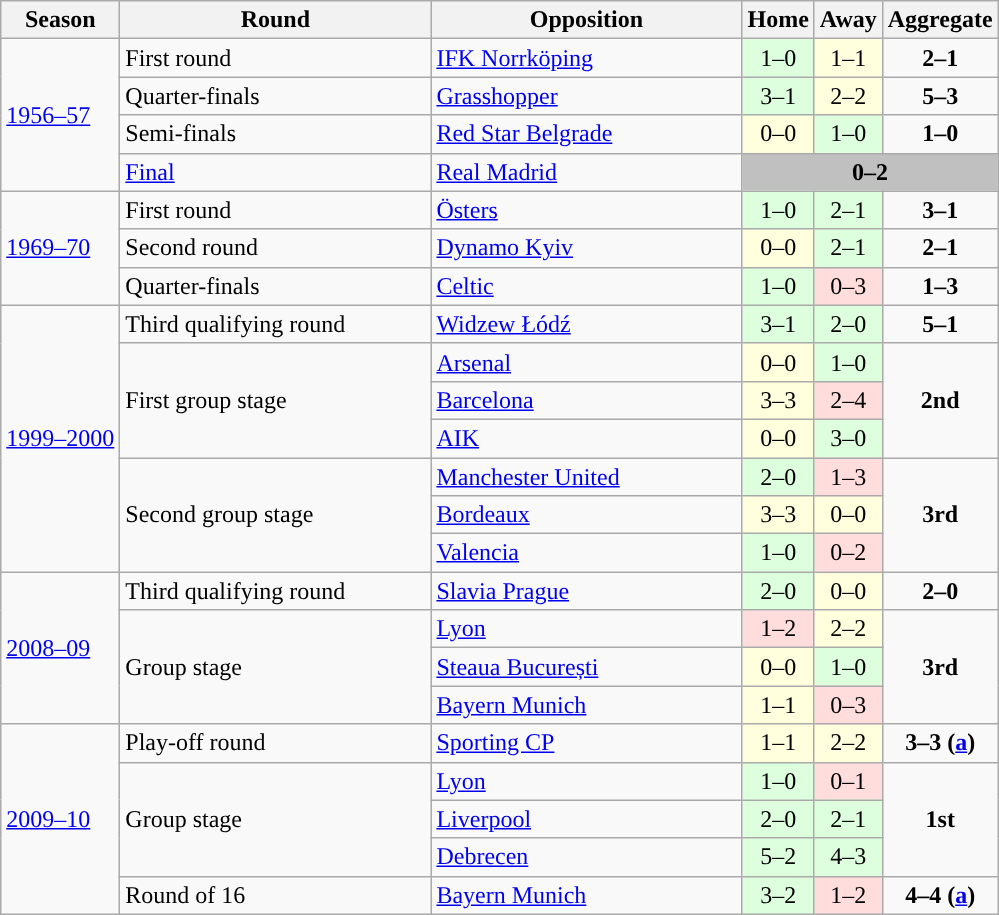<table class="wikitable">
<tr>
<th>Season</th>
<th width=200>Round</th>
<th width=200>Opposition</th>
<th>Home</th>
<th>Away</th>
<th>Aggregate</th>
</tr>
<tr>
<td rowspan=4><a href='#'>1956–57</a></td>
<td>First round</td>
<td> <a href='#'>IFK Norrköping</a></td>
<td style="text-align:center; background:#dfd;">1–0</td>
<td style="text-align:center; background:#ffd;">1–1</td>
<td style="text-align:center;"><strong>2–1</strong></td>
</tr>
<tr>
<td>Quarter-finals</td>
<td> <a href='#'>Grasshopper</a></td>
<td style="text-align:center; background:#dfd;">3–1</td>
<td style="text-align:center; background:#ffd;">2–2</td>
<td style="text-align:center;"><strong>5–3</strong></td>
</tr>
<tr>
<td>Semi-finals</td>
<td> <a href='#'>Red Star Belgrade</a></td>
<td style="text-align:center; background:#ffd;">0–0</td>
<td style="text-align:center; background:#dfd;">1–0</td>
<td style="text-align:center;"><strong>1–0</strong></td>
</tr>
<tr>
<td><a href='#'>Final</a></td>
<td> <a href='#'>Real Madrid</a></td>
<td colspan=3 bgcolor=Silver style="text-align:center;"><strong>0–2</strong></td>
</tr>
<tr>
<td rowspan=3><a href='#'>1969–70</a></td>
<td>First round</td>
<td> <a href='#'>Östers</a></td>
<td style="text-align:center; background:#dfd;">1–0</td>
<td style="text-align:center; background:#dfd;">2–1</td>
<td style="text-align:center;"><strong>3–1</strong></td>
</tr>
<tr>
<td>Second round</td>
<td> <a href='#'>Dynamo Kyiv</a></td>
<td style="text-align:center; background:#ffd;">0–0</td>
<td style="text-align:center; background:#dfd;">2–1</td>
<td style="text-align:center;"><strong>2–1</strong></td>
</tr>
<tr>
<td>Quarter-finals</td>
<td> <a href='#'>Celtic</a></td>
<td style="text-align:center; background:#dfd;">1–0</td>
<td style="text-align:center; background:#fdd;">0–3</td>
<td style="text-align:center;"><strong>1–3</strong></td>
</tr>
<tr>
<td rowspan=7><a href='#'>1999–2000</a></td>
<td>Third qualifying round</td>
<td> <a href='#'>Widzew Łódź</a></td>
<td style="text-align:center; background:#dfd;">3–1</td>
<td style="text-align:center; background:#dfd;">2–0</td>
<td style="text-align:center;"><strong>5–1</strong></td>
</tr>
<tr>
<td rowspan=3>First group stage</td>
<td> <a href='#'>Arsenal</a></td>
<td style="text-align:center; background:#ffd;">0–0</td>
<td style="text-align:center; background:#dfd;">1–0</td>
<td rowspan=3 style="text-align:center;"><strong>2nd</strong></td>
</tr>
<tr>
<td> <a href='#'>Barcelona</a></td>
<td style="text-align:center; background:#ffd;">3–3</td>
<td style="text-align:center; background:#fdd;">2–4</td>
</tr>
<tr>
<td> <a href='#'>AIK</a></td>
<td style="text-align:center; background:#ffd;">0–0</td>
<td style="text-align:center; background:#dfd;">3–0</td>
</tr>
<tr>
<td rowspan=3>Second group stage</td>
<td> <a href='#'>Manchester United</a></td>
<td style="text-align:center; background:#dfd;">2–0</td>
<td style="text-align:center; background:#fdd;">1–3</td>
<td rowspan=3 style="text-align:center;"><strong>3rd</strong></td>
</tr>
<tr>
<td> <a href='#'>Bordeaux</a></td>
<td style="text-align:center; background:#ffd;">3–3</td>
<td style="text-align:center; background:#ffd;">0–0</td>
</tr>
<tr>
<td> <a href='#'>Valencia</a></td>
<td style="text-align:center; background:#dfd;">1–0</td>
<td style="text-align:center; background:#fdd;">0–2</td>
</tr>
<tr>
<td rowspan=4><a href='#'>2008–09</a></td>
<td>Third qualifying round</td>
<td> <a href='#'>Slavia Prague</a></td>
<td style="text-align:center; background:#dfd;">2–0</td>
<td style="text-align:center; background:#ffd;">0–0</td>
<td style="text-align:center;"><strong>2–0</strong></td>
</tr>
<tr>
<td rowspan=3>Group stage</td>
<td> <a href='#'>Lyon</a></td>
<td style="text-align:center; background:#fdd;">1–2</td>
<td style="text-align:center; background:#ffd;">2–2</td>
<td rowspan=3 style="text-align:center;"><strong>3rd</strong></td>
</tr>
<tr>
<td> <a href='#'>Steaua București</a></td>
<td style="text-align:center; background:#ffd;">0–0</td>
<td style="text-align:center; background:#dfd;">1–0</td>
</tr>
<tr>
<td> <a href='#'>Bayern Munich</a></td>
<td style="text-align:center; background:#ffd;">1–1</td>
<td style="text-align:center; background:#fdd;">0–3</td>
</tr>
<tr>
<td rowspan=5><a href='#'>2009–10</a></td>
<td>Play-off round</td>
<td> <a href='#'>Sporting CP</a></td>
<td style="text-align:center; background:#ffd;">1–1</td>
<td style="text-align:center; background:#ffd;">2–2</td>
<td style="text-align:center;"><strong>3–3 (<a href='#'>a</a>)</strong></td>
</tr>
<tr>
<td rowspan=3>Group stage</td>
<td> <a href='#'>Lyon</a></td>
<td style="text-align:center; background:#dfd;">1–0</td>
<td style="text-align:center; background:#fdd;">0–1</td>
<td rowspan=3 style="text-align:center;"><strong>1st</strong></td>
</tr>
<tr>
<td> <a href='#'>Liverpool</a></td>
<td style="text-align:center; background:#dfd;">2–0</td>
<td style="text-align:center; background:#dfd;">2–1</td>
</tr>
<tr>
<td> <a href='#'>Debrecen</a></td>
<td style="text-align:center; background:#dfd;">5–2</td>
<td style="text-align:center; background:#dfd;">4–3</td>
</tr>
<tr>
<td>Round of 16</td>
<td> <a href='#'>Bayern Munich</a></td>
<td style="text-align:center; background:#dfd;">3–2</td>
<td style="text-align:center; background:#fdd;">1–2</td>
<td style="text-align:center;"><strong>4–4 (<a href='#'>a</a>)</strong></td>
</tr>
</table>
